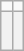<table class=wikitable align=right>
<tr>
<td></td>
<td></td>
</tr>
<tr>
<th><br></th>
<th><br></th>
</tr>
</table>
